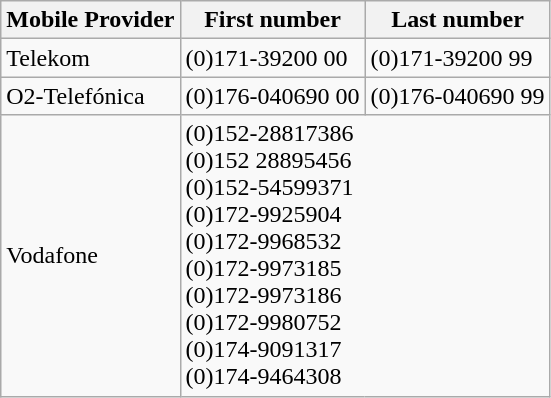<table class="wikitable sortable">
<tr>
<th>Mobile Provider</th>
<th>First number</th>
<th class="unsortable">Last number</th>
</tr>
<tr>
<td>Telekom</td>
<td data-sort-value="0171">(0)171-39200 00</td>
<td>(0)171-39200 99</td>
</tr>
<tr>
<td>O2-Telefónica</td>
<td data-sort-value="0176">(0)176-040690 00</td>
<td>(0)176-040690 99</td>
</tr>
<tr>
<td>Vodafone</td>
<td data-sort-value="0152" colspan="2">(0)152-28817386<br>(0)152 28895456<br>(0)152-54599371<br>(0)172-9925904<br>(0)172-9968532<br>(0)172-9973185<br>(0)172-9973186<br>(0)172-9980752<br>(0)174-9091317<br>(0)174-9464308</td>
</tr>
</table>
